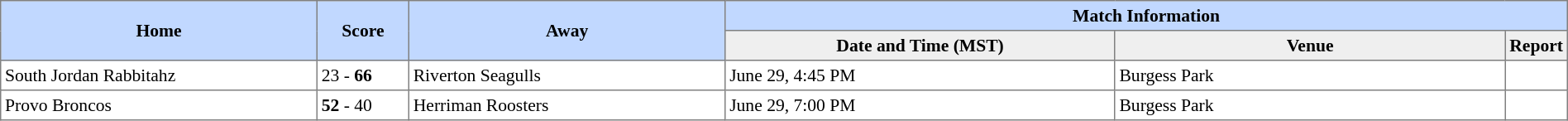<table border="1" cellpadding="3" cellspacing="0" style="border-collapse:collapse; font-size:90%; width:100%">
<tr style="background:#c1d8ff;">
<th rowspan="2" style="width:21%;">Home</th>
<th rowspan="2" style="width:6%;">Score</th>
<th rowspan="2" style="width:21%;">Away</th>
<th colspan="3">Match Information</th>
</tr>
<tr style="background:#efefef;">
<th width="26%">Date and Time (MST)</th>
<th width="26%">Venue</th>
<td><strong>Report</strong></td>
</tr>
<tr>
<td><strong></strong> South Jordan Rabbitahz</td>
<td>23 - <strong>66</strong></td>
<td><strong></strong> Riverton Seagulls</td>
<td>June 29, 4:45 PM</td>
<td>Burgess Park</td>
<td></td>
</tr>
<tr>
<td> Provo Broncos</td>
<td><strong>52</strong> - 40</td>
<td> Herriman Roosters</td>
<td>June 29, 7:00 PM</td>
<td>Burgess Park</td>
<td></td>
</tr>
</table>
